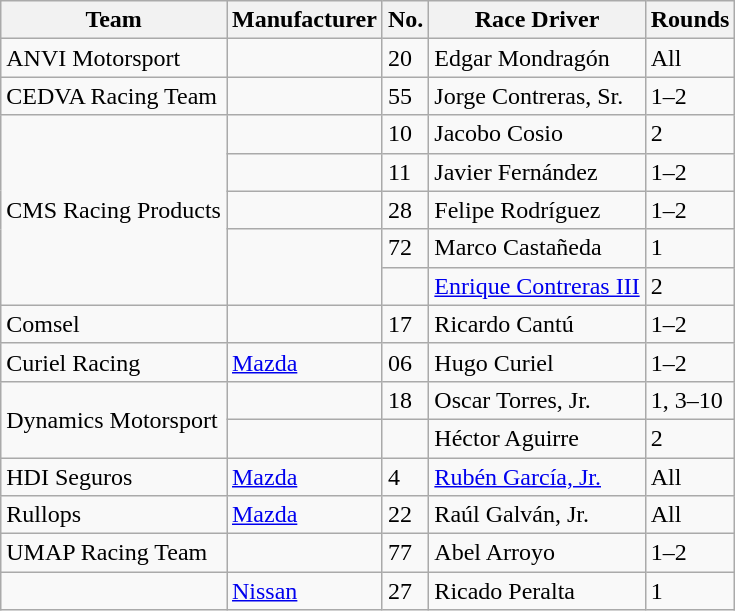<table class="wikitable">
<tr>
<th>Team</th>
<th>Manufacturer</th>
<th>No.</th>
<th>Race Driver</th>
<th>Rounds</th>
</tr>
<tr>
<td>ANVI Motorsport</td>
<td></td>
<td>20</td>
<td>Edgar Mondragón</td>
<td>All</td>
</tr>
<tr>
<td>CEDVA Racing Team</td>
<td></td>
<td>55</td>
<td>Jorge Contreras, Sr.</td>
<td>1–2</td>
</tr>
<tr>
<td rowspan=5>CMS Racing Products</td>
<td></td>
<td>10</td>
<td>Jacobo Cosio</td>
<td>2</td>
</tr>
<tr>
<td></td>
<td>11</td>
<td>Javier Fernández</td>
<td>1–2</td>
</tr>
<tr>
<td></td>
<td>28</td>
<td>Felipe Rodríguez</td>
<td>1–2</td>
</tr>
<tr>
<td rowspan=2></td>
<td>72</td>
<td>Marco Castañeda</td>
<td>1</td>
</tr>
<tr>
<td></td>
<td><a href='#'>Enrique Contreras III</a></td>
<td>2</td>
</tr>
<tr>
<td>Comsel</td>
<td></td>
<td>17</td>
<td>Ricardo Cantú</td>
<td>1–2</td>
</tr>
<tr>
<td>Curiel Racing</td>
<td><a href='#'>Mazda</a></td>
<td>06</td>
<td>Hugo Curiel</td>
<td>1–2</td>
</tr>
<tr>
<td rowspan=2>Dynamics Motorsport</td>
<td></td>
<td>18</td>
<td>Oscar Torres, Jr.</td>
<td>1, 3–10</td>
</tr>
<tr>
<td></td>
<td></td>
<td>Héctor Aguirre</td>
<td>2</td>
</tr>
<tr>
<td>HDI Seguros</td>
<td><a href='#'>Mazda</a></td>
<td>4</td>
<td><a href='#'>Rubén García, Jr.</a></td>
<td>All</td>
</tr>
<tr>
<td>Rullops</td>
<td><a href='#'>Mazda</a></td>
<td>22</td>
<td>Raúl Galván, Jr.</td>
<td>All</td>
</tr>
<tr>
<td>UMAP Racing Team</td>
<td></td>
<td>77</td>
<td>Abel Arroyo</td>
<td>1–2</td>
</tr>
<tr>
<td></td>
<td><a href='#'>Nissan</a></td>
<td>27</td>
<td>Ricado Peralta</td>
<td>1</td>
</tr>
</table>
